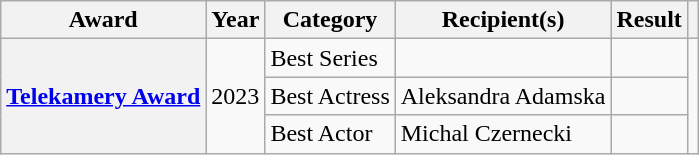<table class="wikitable sortable">
<tr>
<th scope="col">Award</th>
<th scope="col">Year</th>
<th scope="col">Category</th>
<th scope="col">Recipient(s)</th>
<th scope="col">Result</th>
<th scope="col" class="unsortable"></th>
</tr>
<tr>
<th rowspan="3" scope="row"><a href='#'>Telekamery Award</a></th>
<td rowspan="3">2023</td>
<td>Best Series</td>
<td></td>
<td></td>
<td rowspan="3"></td>
</tr>
<tr>
<td>Best Actress</td>
<td>Aleksandra Adamska</td>
<td></td>
</tr>
<tr>
<td>Best Actor</td>
<td>Michal Czernecki</td>
<td></td>
</tr>
</table>
